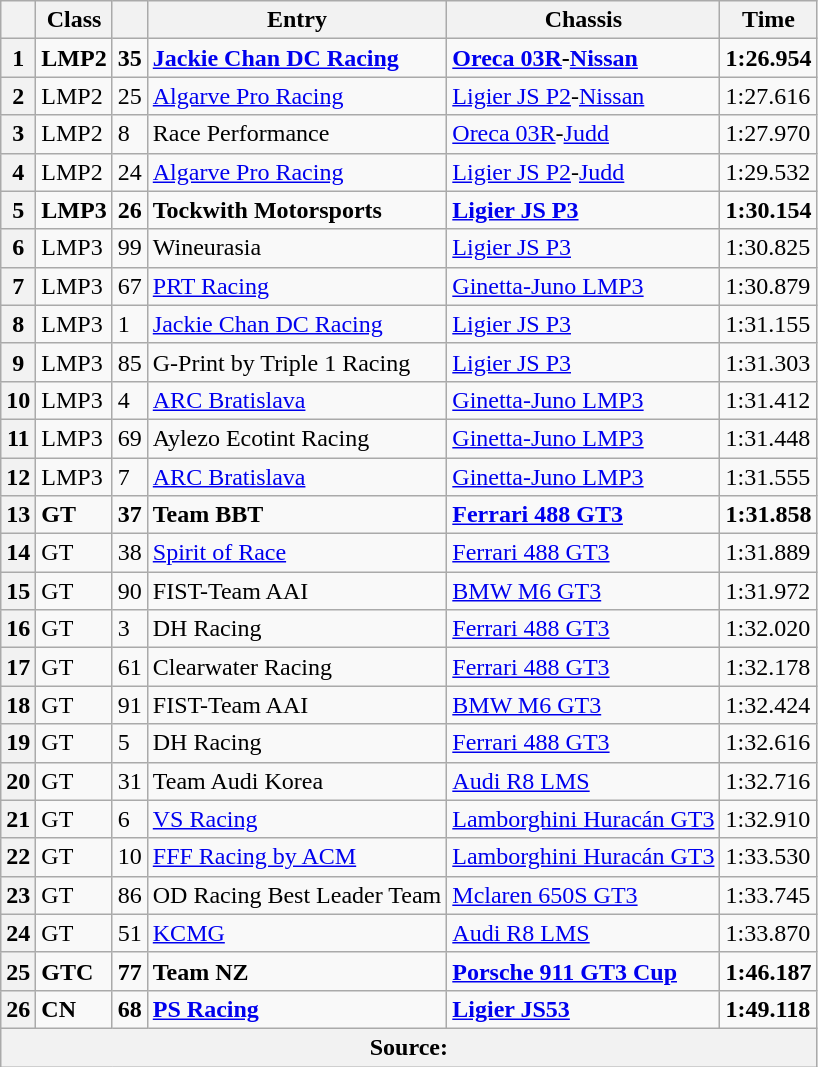<table class="wikitable">
<tr>
<th></th>
<th>Class</th>
<th></th>
<th>Entry</th>
<th>Chassis</th>
<th>Time</th>
</tr>
<tr>
<th>1</th>
<td><strong>LMP2</strong></td>
<td><strong>35</strong></td>
<td><strong> <a href='#'>Jackie Chan DC Racing</a></strong></td>
<td><strong><a href='#'>Oreca 03R</a>-<a href='#'>Nissan</a></strong></td>
<td><strong>1:26.954</strong></td>
</tr>
<tr>
<th>2</th>
<td>LMP2</td>
<td>25</td>
<td> <a href='#'>Algarve Pro Racing</a></td>
<td><a href='#'>Ligier JS P2</a>-<a href='#'>Nissan</a></td>
<td>1:27.616</td>
</tr>
<tr>
<th>3</th>
<td>LMP2</td>
<td>8</td>
<td> Race Performance</td>
<td><a href='#'>Oreca 03R</a>-<a href='#'>Judd</a></td>
<td>1:27.970</td>
</tr>
<tr>
<th>4</th>
<td>LMP2</td>
<td>24</td>
<td> <a href='#'>Algarve Pro Racing</a></td>
<td><a href='#'>Ligier JS P2</a>-<a href='#'>Judd</a></td>
<td>1:29.532</td>
</tr>
<tr>
<th>5</th>
<td><strong>LMP3</strong></td>
<td><strong>26</strong></td>
<td><strong> Tockwith Motorsports</strong></td>
<td><strong><a href='#'>Ligier JS P3</a></strong></td>
<td><strong>1:30.154</strong></td>
</tr>
<tr>
<th>6</th>
<td>LMP3</td>
<td>99</td>
<td> Wineurasia</td>
<td><a href='#'>Ligier JS P3</a></td>
<td>1:30.825</td>
</tr>
<tr>
<th>7</th>
<td>LMP3</td>
<td>67</td>
<td> <a href='#'>PRT Racing</a></td>
<td><a href='#'>Ginetta-Juno LMP3</a></td>
<td>1:30.879</td>
</tr>
<tr>
<th>8</th>
<td>LMP3</td>
<td>1</td>
<td> <a href='#'>Jackie Chan DC Racing</a></td>
<td><a href='#'>Ligier JS P3</a></td>
<td>1:31.155</td>
</tr>
<tr>
<th>9</th>
<td>LMP3</td>
<td>85</td>
<td> G-Print by Triple 1 Racing</td>
<td><a href='#'>Ligier JS P3</a></td>
<td>1:31.303</td>
</tr>
<tr>
<th>10</th>
<td>LMP3</td>
<td>4</td>
<td> <a href='#'>ARC Bratislava</a></td>
<td><a href='#'>Ginetta-Juno LMP3</a></td>
<td>1:31.412</td>
</tr>
<tr>
<th>11</th>
<td>LMP3</td>
<td>69</td>
<td> Aylezo Ecotint Racing</td>
<td><a href='#'>Ginetta-Juno LMP3</a></td>
<td>1:31.448</td>
</tr>
<tr>
<th>12</th>
<td>LMP3</td>
<td>7</td>
<td> <a href='#'>ARC Bratislava</a></td>
<td><a href='#'>Ginetta-Juno LMP3</a></td>
<td>1:31.555</td>
</tr>
<tr>
<th>13</th>
<td><strong>GT</strong></td>
<td><strong>37</strong></td>
<td><strong> Team BBT</strong></td>
<td><a href='#'><strong>Ferrari 488 GT3</strong></a></td>
<td><strong>1:31.858</strong></td>
</tr>
<tr>
<th>14</th>
<td>GT</td>
<td>38</td>
<td> <a href='#'>Spirit of Race</a></td>
<td><a href='#'>Ferrari 488 GT3</a></td>
<td>1:31.889</td>
</tr>
<tr>
<th>15</th>
<td>GT</td>
<td>90</td>
<td> FIST-Team AAI</td>
<td><a href='#'>BMW M6 GT3</a></td>
<td>1:31.972</td>
</tr>
<tr>
<th>16</th>
<td>GT</td>
<td>3</td>
<td> DH Racing</td>
<td><a href='#'>Ferrari 488 GT3</a></td>
<td>1:32.020</td>
</tr>
<tr>
<th>17</th>
<td>GT</td>
<td>61</td>
<td> Clearwater Racing</td>
<td><a href='#'>Ferrari 488 GT3</a></td>
<td>1:32.178</td>
</tr>
<tr>
<th>18</th>
<td>GT</td>
<td>91</td>
<td> FIST-Team AAI</td>
<td><a href='#'>BMW M6 GT3</a></td>
<td>1:32.424</td>
</tr>
<tr>
<th>19</th>
<td>GT</td>
<td>5</td>
<td> DH Racing</td>
<td><a href='#'>Ferrari 488 GT3</a></td>
<td>1:32.616</td>
</tr>
<tr>
<th>20</th>
<td>GT</td>
<td>31</td>
<td> Team Audi Korea</td>
<td><a href='#'>Audi R8 LMS</a></td>
<td>1:32.716</td>
</tr>
<tr>
<th>21</th>
<td>GT</td>
<td>6</td>
<td> <a href='#'>VS Racing</a></td>
<td><a href='#'>Lamborghini Huracán GT3</a></td>
<td>1:32.910</td>
</tr>
<tr>
<th>22</th>
<td>GT</td>
<td>10</td>
<td> <a href='#'>FFF Racing by ACM</a></td>
<td><a href='#'>Lamborghini Huracán GT3</a></td>
<td>1:33.530</td>
</tr>
<tr>
<th>23</th>
<td>GT</td>
<td>86</td>
<td> OD Racing Best Leader Team</td>
<td><a href='#'>Mclaren 650S GT3</a></td>
<td>1:33.745</td>
</tr>
<tr>
<th>24</th>
<td>GT</td>
<td>51</td>
<td> <a href='#'>KCMG</a></td>
<td><a href='#'>Audi R8 LMS</a></td>
<td>1:33.870</td>
</tr>
<tr>
<th>25</th>
<td><strong>GTC</strong></td>
<td><strong>77</strong></td>
<td><strong> Team NZ</strong></td>
<td><strong><a href='#'>Porsche 911 GT3 Cup</a></strong></td>
<td><strong>1:46.187</strong></td>
</tr>
<tr>
<th>26</th>
<td><strong>CN</strong></td>
<td><strong>68</strong></td>
<td><strong> <a href='#'>PS Racing</a></strong></td>
<td><strong><a href='#'>Ligier JS53</a></strong></td>
<td><strong>1:49.118</strong></td>
</tr>
<tr>
<th colspan="6">Source:</th>
</tr>
</table>
